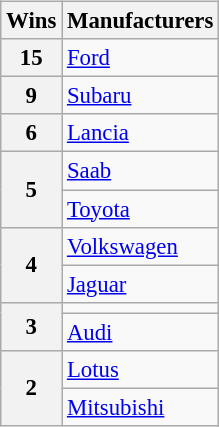<table class="wikitable" style="font-size: 95%;float:left">
<tr>
<th>Wins</th>
<th>Manufacturers</th>
</tr>
<tr>
<th>15</th>
<td> <a href='#'>Ford</a></td>
</tr>
<tr>
<th>9</th>
<td> <a href='#'>Subaru</a></td>
</tr>
<tr>
<th>6</th>
<td> <a href='#'>Lancia</a></td>
</tr>
<tr>
<th rowspan="2">5</th>
<td> <a href='#'>Saab</a></td>
</tr>
<tr>
<td> <a href='#'>Toyota</a></td>
</tr>
<tr>
<th rowspan="2">4</th>
<td> <a href='#'>Volkswagen</a></td>
</tr>
<tr>
<td> <a href='#'>Jaguar</a></td>
</tr>
<tr>
<th rowspan="2">3</th>
<td></td>
</tr>
<tr>
<td> <a href='#'>Audi</a></td>
</tr>
<tr>
<th rowspan="2">2</th>
<td> <a href='#'>Lotus</a></td>
</tr>
<tr>
<td> <a href='#'>Mitsubishi</a></td>
</tr>
</table>
